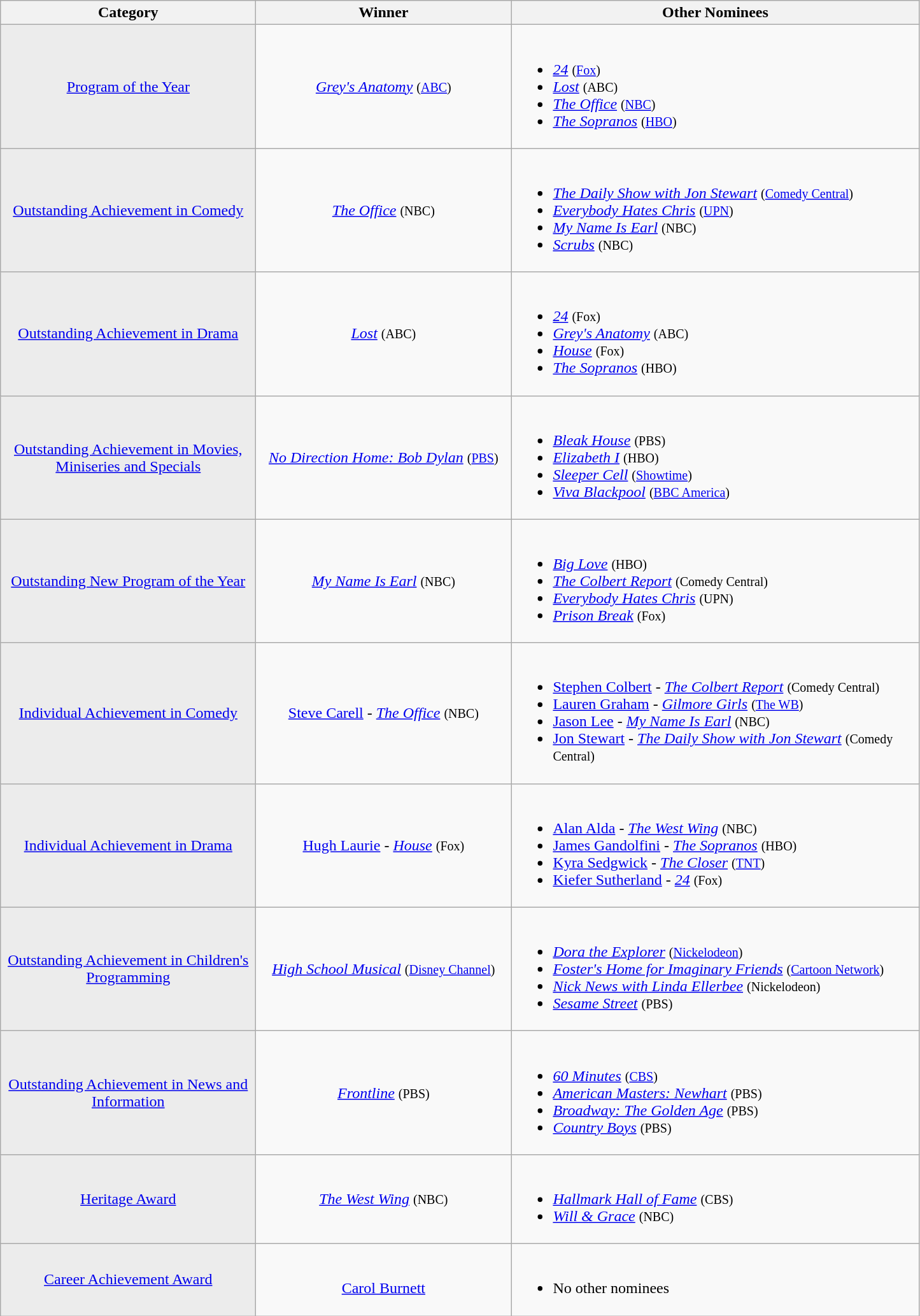<table class="wikitable">
<tr>
<th width="260">Category</th>
<th width="260">Winner</th>
<th width="420">Other Nominees</th>
</tr>
<tr>
<td align="center" style="background: #ececec; color: grey; vertical-align: middle; text-align: center;" class="table-na"><a href='#'>Program of the Year</a></td>
<td align="center"><em><a href='#'>Grey's Anatomy</a></em> <small>(<a href='#'>ABC</a>)</small></td>
<td><br><ul><li><em><a href='#'>24</a></em> <small>(<a href='#'>Fox</a>)</small></li><li><em><a href='#'>Lost</a></em> <small>(ABC)</small></li><li><em><a href='#'>The Office</a></em> <small>(<a href='#'>NBC</a>)</small></li><li><em><a href='#'>The Sopranos</a></em> <small>(<a href='#'>HBO</a>)</small></li></ul></td>
</tr>
<tr>
<td align="center" style="background: #ececec; color: grey; vertical-align: middle; text-align: center;" class="table-na"><a href='#'>Outstanding Achievement in Comedy</a></td>
<td align="center"><em><a href='#'>The Office</a></em> <small>(NBC)</small></td>
<td><br><ul><li><em><a href='#'>The Daily Show with Jon Stewart</a></em> <small>(<a href='#'>Comedy Central</a>)</small></li><li><em><a href='#'>Everybody Hates Chris</a></em> <small>(<a href='#'>UPN</a>)</small></li><li><em><a href='#'>My Name Is Earl</a></em> <small>(NBC)</small></li><li><em><a href='#'>Scrubs</a></em> <small>(NBC)</small></li></ul></td>
</tr>
<tr>
<td align="center" style="background: #ececec; color: grey; vertical-align: middle; text-align: center;" class="table-na"><a href='#'>Outstanding Achievement in Drama</a></td>
<td align="center"><em><a href='#'>Lost</a></em> <small>(ABC)</small></td>
<td><br><ul><li><em><a href='#'>24</a></em> <small>(Fox)</small></li><li><em><a href='#'>Grey's Anatomy</a></em> <small>(ABC)</small></li><li><em><a href='#'>House</a></em> <small>(Fox)</small></li><li><em><a href='#'>The Sopranos</a></em> <small>(HBO)</small></li></ul></td>
</tr>
<tr>
<td align="center" style="background: #ececec; color: grey; vertical-align: middle; text-align: center;" class="table-na"><a href='#'>Outstanding Achievement in Movies, Miniseries and Specials</a></td>
<td align="center"><em><a href='#'>No Direction Home: Bob Dylan</a></em> <small>(<a href='#'>PBS</a>)</small></td>
<td><br><ul><li><em><a href='#'>Bleak House</a></em> <small>(PBS)</small></li><li><em><a href='#'>Elizabeth I</a></em> <small>(HBO)</small></li><li><em><a href='#'>Sleeper Cell</a></em> <small>(<a href='#'>Showtime</a>)</small></li><li><em><a href='#'>Viva Blackpool</a></em> <small>(<a href='#'>BBC America</a>)</small></li></ul></td>
</tr>
<tr>
<td align="center" style="background: #ececec; color: grey; vertical-align: middle; text-align: center;" class="table-na"><a href='#'>Outstanding New Program of the Year</a></td>
<td align="center"><em><a href='#'>My Name Is Earl</a></em> <small>(NBC)</small></td>
<td><br><ul><li><em><a href='#'>Big Love</a></em> <small>(HBO)</small></li><li><em><a href='#'>The Colbert Report</a></em> <small>(Comedy Central)</small></li><li><em><a href='#'>Everybody Hates Chris</a></em> <small>(UPN)</small></li><li><em><a href='#'>Prison Break</a></em> <small>(Fox)</small></li></ul></td>
</tr>
<tr>
<td align="center" style="background: #ececec; color: grey; vertical-align: middle; text-align: center;" class="table-na"><a href='#'>Individual Achievement in Comedy</a></td>
<td align="center"><a href='#'>Steve Carell</a> - <em><a href='#'>The Office</a></em> <small>(NBC)</small></td>
<td><br><ul><li><a href='#'>Stephen Colbert</a> - <em><a href='#'>The Colbert Report</a></em> <small>(Comedy Central)</small></li><li><a href='#'>Lauren Graham</a> - <em><a href='#'>Gilmore Girls</a></em> <small>(<a href='#'>The WB</a>)</small></li><li><a href='#'>Jason Lee</a> - <em><a href='#'>My Name Is Earl</a></em> <small>(NBC)</small></li><li><a href='#'>Jon Stewart</a> - <em><a href='#'>The Daily Show with Jon Stewart</a></em> <small>(Comedy Central)</small></li></ul></td>
</tr>
<tr>
<td align="center" style="background: #ececec; color: grey; vertical-align: middle; text-align: center;" class="table-na"><a href='#'>Individual Achievement in Drama</a></td>
<td align="center"><a href='#'>Hugh Laurie</a> - <em><a href='#'>House</a></em> <small>(Fox)</small></td>
<td><br><ul><li><a href='#'>Alan Alda</a> - <em><a href='#'>The West Wing</a></em> <small>(NBC)</small></li><li><a href='#'>James Gandolfini</a> - <em><a href='#'>The Sopranos</a></em> <small>(HBO)</small></li><li><a href='#'>Kyra Sedgwick</a> - <em><a href='#'>The Closer</a></em> <small>(<a href='#'>TNT</a>)</small></li><li><a href='#'>Kiefer Sutherland</a> - <em><a href='#'>24</a></em> <small>(Fox)</small></li></ul></td>
</tr>
<tr>
<td align="center" style="background: #ececec; color: grey; vertical-align: middle; text-align: center;" class="table-na"><a href='#'>Outstanding Achievement in Children's Programming</a></td>
<td align="center"><em><a href='#'>High School Musical</a></em> <small>(<a href='#'>Disney Channel</a>)</small></td>
<td><br><ul><li><em><a href='#'>Dora the Explorer</a></em> <small>(<a href='#'>Nickelodeon</a>)</small></li><li><em><a href='#'>Foster's Home for Imaginary Friends</a></em> <small>(<a href='#'>Cartoon Network</a>)</small></li><li><em><a href='#'>Nick News with Linda Ellerbee</a></em> <small>(Nickelodeon)</small></li><li><em><a href='#'>Sesame Street</a></em> <small>(PBS)</small></li></ul></td>
</tr>
<tr>
<td align="center" style="background: #ececec; color: grey; vertical-align: middle; text-align: center;" class="table-na"><a href='#'>Outstanding Achievement in News and Information</a></td>
<td align="center"><em><a href='#'>Frontline</a></em> <small>(PBS)</small></td>
<td><br><ul><li><em><a href='#'>60 Minutes</a></em> <small>(<a href='#'>CBS</a>)</small></li><li><em><a href='#'>American Masters: Newhart</a></em> <small>(PBS)</small></li><li><em><a href='#'>Broadway: The Golden Age</a></em> <small>(PBS)</small></li><li><em><a href='#'>Country Boys</a></em> <small>(PBS)</small></li></ul></td>
</tr>
<tr>
<td align="center" style="background: #ececec; color: grey; vertical-align: middle; text-align: center;" class="table-na"><a href='#'>Heritage Award</a></td>
<td align="center"><em><a href='#'>The West Wing</a></em> <small>(NBC)</small></td>
<td><br><ul><li><em><a href='#'>Hallmark Hall of Fame</a></em> <small>(CBS)</small></li><li><em><a href='#'>Will & Grace</a></em> <small>(NBC)</small></li></ul></td>
</tr>
<tr>
<td align="center" style="background: #ececec; color: grey; vertical-align: middle; text-align: center;" class="table-na"><a href='#'>Career Achievement Award</a></td>
<td align="center"><br><a href='#'>Carol Burnett</a></td>
<td><br><ul><li>No other nominees</li></ul></td>
</tr>
</table>
